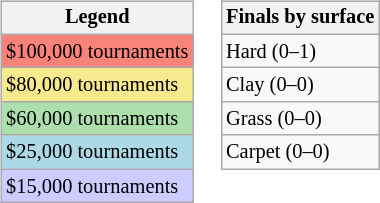<table>
<tr valign=top>
<td><br><table class=wikitable style="font-size:85%">
<tr>
<th>Legend</th>
</tr>
<tr style="background:#f88379;">
<td>$100,000 tournaments</td>
</tr>
<tr style="background:#f7e98e;">
<td>$80,000 tournaments</td>
</tr>
<tr style="background:#addfad;">
<td>$60,000 tournaments</td>
</tr>
<tr style="background:lightblue;">
<td>$25,000 tournaments</td>
</tr>
<tr style="background:#ccccff;">
<td>$15,000 tournaments</td>
</tr>
</table>
</td>
<td><br><table class=wikitable style="font-size:85%">
<tr>
<th>Finals by surface</th>
</tr>
<tr>
<td>Hard (0–1)</td>
</tr>
<tr>
<td>Clay (0–0)</td>
</tr>
<tr>
<td>Grass (0–0)</td>
</tr>
<tr>
<td>Carpet (0–0)</td>
</tr>
</table>
</td>
</tr>
</table>
